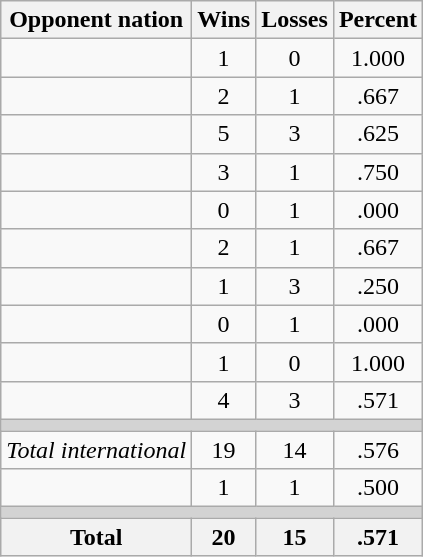<table class=wikitable>
<tr>
<th>Opponent nation</th>
<th>Wins</th>
<th>Losses</th>
<th>Percent</th>
</tr>
<tr align=center>
<td align=left></td>
<td>1</td>
<td>0</td>
<td>1.000</td>
</tr>
<tr align=center>
<td align=left></td>
<td>2</td>
<td>1</td>
<td>.667</td>
</tr>
<tr align=center>
<td align=left></td>
<td>5</td>
<td>3</td>
<td>.625</td>
</tr>
<tr align=center>
<td align=left></td>
<td>3</td>
<td>1</td>
<td>.750</td>
</tr>
<tr align=center>
<td align=left></td>
<td>0</td>
<td>1</td>
<td>.000</td>
</tr>
<tr align=center>
<td align=left></td>
<td>2</td>
<td>1</td>
<td>.667</td>
</tr>
<tr align=center>
<td align=left></td>
<td>1</td>
<td>3</td>
<td>.250</td>
</tr>
<tr align=center>
<td align=left></td>
<td>0</td>
<td>1</td>
<td>.000</td>
</tr>
<tr align=center>
<td align=left></td>
<td>1</td>
<td>0</td>
<td>1.000</td>
</tr>
<tr align=center>
<td align=left></td>
<td>4</td>
<td>3</td>
<td>.571</td>
</tr>
<tr>
<td colspan=4 bgcolor=lightgray></td>
</tr>
<tr align=center>
<td><em>Total international</em></td>
<td>19</td>
<td>14</td>
<td>.576</td>
</tr>
<tr align=center>
<td align=left></td>
<td>1</td>
<td>1</td>
<td>.500</td>
</tr>
<tr>
<td colspan=4 bgcolor=lightgray></td>
</tr>
<tr>
<th>Total</th>
<th>20</th>
<th>15</th>
<th>.571</th>
</tr>
</table>
